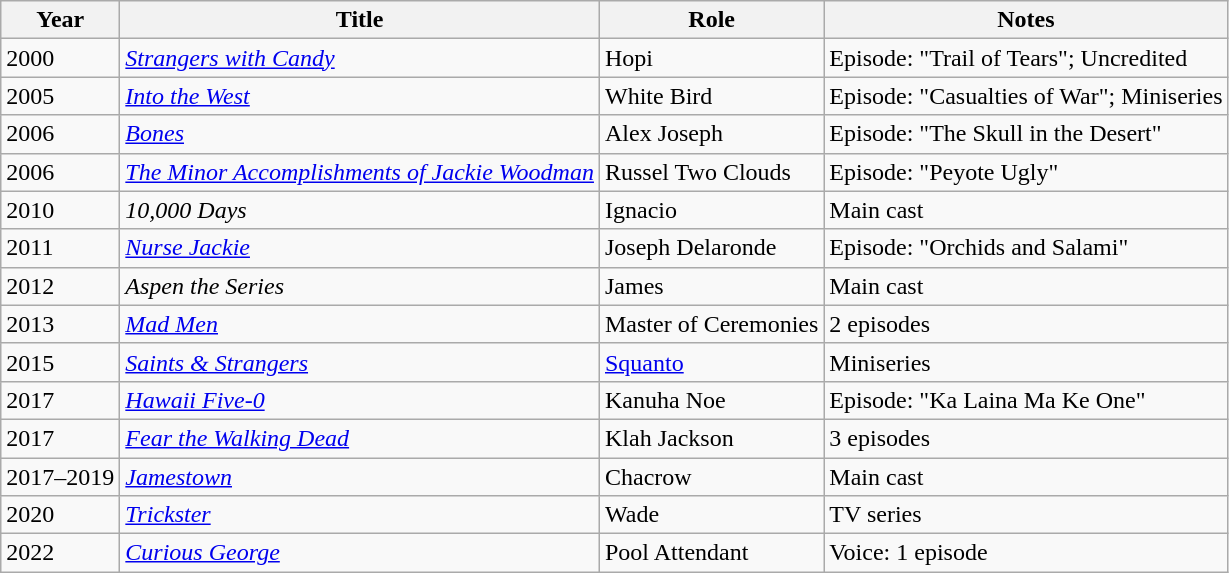<table class="wikitable sortable">
<tr>
<th>Year</th>
<th>Title</th>
<th>Role</th>
<th>Notes</th>
</tr>
<tr>
<td>2000</td>
<td><em><a href='#'>Strangers with Candy</a></em></td>
<td>Hopi</td>
<td>Episode: "Trail of Tears"; Uncredited</td>
</tr>
<tr>
<td>2005</td>
<td><em><a href='#'>Into the West</a></em></td>
<td>White Bird</td>
<td>Episode: "Casualties of War"; Miniseries</td>
</tr>
<tr>
<td>2006</td>
<td><em><a href='#'>Bones</a></em></td>
<td>Alex Joseph</td>
<td>Episode: "The Skull in the Desert"</td>
</tr>
<tr>
<td>2006</td>
<td><em><a href='#'>The Minor Accomplishments of Jackie Woodman</a></em></td>
<td>Russel Two Clouds</td>
<td>Episode: "Peyote Ugly"</td>
</tr>
<tr>
<td>2010</td>
<td><em>10,000 Days</em></td>
<td>Ignacio</td>
<td>Main cast</td>
</tr>
<tr>
<td>2011</td>
<td><em><a href='#'>Nurse Jackie</a></em></td>
<td>Joseph Delaronde</td>
<td>Episode: "Orchids and Salami"</td>
</tr>
<tr>
<td>2012</td>
<td><em>Aspen the Series</em></td>
<td>James</td>
<td>Main cast</td>
</tr>
<tr>
<td>2013</td>
<td><em><a href='#'>Mad Men</a></em></td>
<td>Master of Ceremonies</td>
<td>2 episodes</td>
</tr>
<tr>
<td>2015</td>
<td><em><a href='#'>Saints & Strangers</a></em></td>
<td><a href='#'>Squanto</a></td>
<td>Miniseries</td>
</tr>
<tr>
<td>2017</td>
<td><em><a href='#'>Hawaii Five-0</a></em></td>
<td>Kanuha Noe</td>
<td>Episode: "Ka Laina Ma Ke One"</td>
</tr>
<tr>
<td>2017</td>
<td><em><a href='#'>Fear the Walking Dead</a></em></td>
<td>Klah Jackson</td>
<td>3 episodes</td>
</tr>
<tr>
<td>2017–2019</td>
<td><em><a href='#'>Jamestown</a></em></td>
<td>Chacrow</td>
<td>Main cast</td>
</tr>
<tr>
<td>2020</td>
<td><em><a href='#'>Trickster</a></em></td>
<td>Wade</td>
<td>TV series</td>
</tr>
<tr>
<td>2022</td>
<td><em><a href='#'>Curious George</a></em></td>
<td>Pool Attendant</td>
<td>Voice: 1 episode</td>
</tr>
</table>
